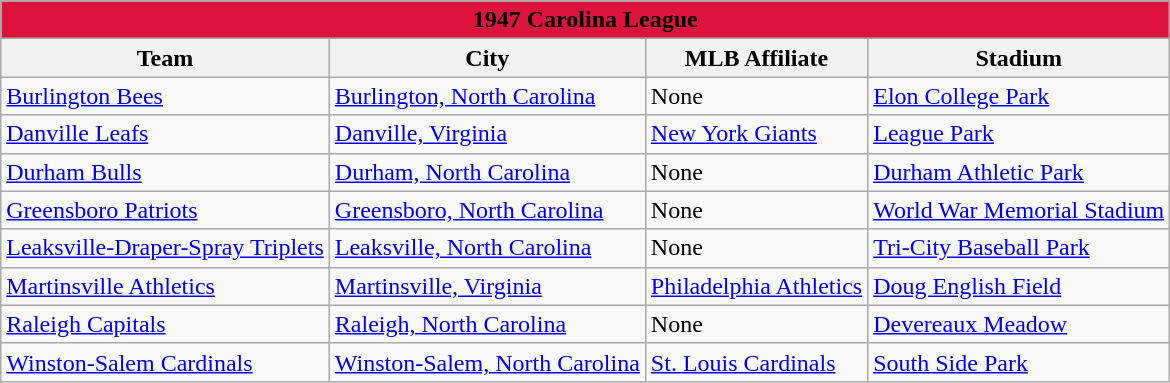<table class="wikitable" style="width:auto">
<tr>
<td bgcolor="#DC143C" align="center" colspan="7"><strong><span>1947 Carolina League</span></strong></td>
</tr>
<tr>
<th>Team</th>
<th>City</th>
<th>MLB Affiliate</th>
<th>Stadium</th>
</tr>
<tr>
<td><a href='#'>Burlington Bees</a></td>
<td><a href='#'>Burlington, North Carolina</a></td>
<td>None</td>
<td><a href='#'>Elon College Park</a></td>
</tr>
<tr>
<td><a href='#'>Danville Leafs</a></td>
<td><a href='#'>Danville, Virginia</a></td>
<td><a href='#'>New York Giants</a></td>
<td><a href='#'>League Park</a></td>
</tr>
<tr>
<td><a href='#'>Durham Bulls</a></td>
<td><a href='#'>Durham, North Carolina</a></td>
<td>None</td>
<td><a href='#'>Durham Athletic Park</a></td>
</tr>
<tr>
<td><a href='#'>Greensboro Patriots</a></td>
<td><a href='#'>Greensboro, North Carolina</a></td>
<td>None</td>
<td><a href='#'>World War Memorial Stadium</a></td>
</tr>
<tr>
<td><a href='#'>Leaksville-Draper-Spray Triplets</a></td>
<td><a href='#'>Leaksville, North Carolina</a></td>
<td>None</td>
<td><a href='#'>Tri-City Baseball Park</a></td>
</tr>
<tr>
<td><a href='#'>Martinsville Athletics</a></td>
<td><a href='#'>Martinsville, Virginia</a></td>
<td><a href='#'>Philadelphia Athletics</a></td>
<td><a href='#'>Doug English Field</a></td>
</tr>
<tr>
<td><a href='#'>Raleigh Capitals</a></td>
<td><a href='#'>Raleigh, North Carolina</a></td>
<td>None</td>
<td><a href='#'>Devereaux Meadow</a></td>
</tr>
<tr>
<td><a href='#'>Winston-Salem Cardinals</a></td>
<td><a href='#'>Winston-Salem, North Carolina</a></td>
<td><a href='#'>St. Louis Cardinals</a></td>
<td><a href='#'>South Side Park</a></td>
</tr>
</table>
